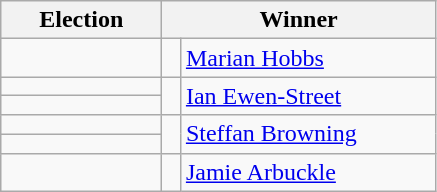<table class=wikitable>
<tr>
<th width=100>Election</th>
<th width=175 colspan=2>Winner</th>
</tr>
<tr>
<td></td>
<td width=5 bgcolor=></td>
<td><a href='#'>Marian Hobbs</a></td>
</tr>
<tr>
<td></td>
<td rowspan=2 bgcolor=></td>
<td rowspan=2><a href='#'>Ian Ewen-Street</a></td>
</tr>
<tr>
<td></td>
</tr>
<tr>
<td></td>
<td rowspan=2 width=5 bgcolor=></td>
<td rowspan=2><a href='#'>Steffan Browning</a></td>
</tr>
<tr>
<td></td>
</tr>
<tr>
<td></td>
<td width=5 bgcolor=></td>
<td><a href='#'>Jamie Arbuckle</a></td>
</tr>
</table>
